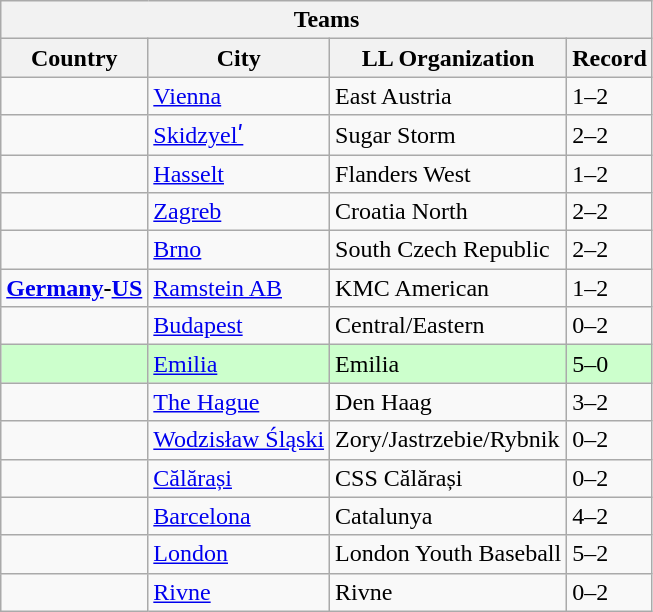<table class="wikitable">
<tr>
<th colspan="4">Teams</th>
</tr>
<tr>
<th>Country</th>
<th>City</th>
<th>LL Organization</th>
<th>Record</th>
</tr>
<tr>
<td><strong></strong></td>
<td><a href='#'>Vienna</a></td>
<td>East Austria</td>
<td>1–2</td>
</tr>
<tr>
<td><strong></strong></td>
<td><a href='#'>Skidzyelʹ</a></td>
<td>Sugar Storm</td>
<td>2–2</td>
</tr>
<tr>
<td><strong></strong></td>
<td><a href='#'>Hasselt</a></td>
<td>Flanders West</td>
<td>1–2</td>
</tr>
<tr>
<td><strong></strong></td>
<td><a href='#'>Zagreb</a></td>
<td>Croatia North</td>
<td>2–2</td>
</tr>
<tr>
<td><strong></strong></td>
<td><a href='#'>Brno</a></td>
<td>South Czech Republic</td>
<td>2–2</td>
</tr>
<tr>
<td> <strong><a href='#'>Germany</a>-<a href='#'>US</a></strong></td>
<td><a href='#'>Ramstein AB</a></td>
<td>KMC American</td>
<td>1–2</td>
</tr>
<tr>
<td><strong></strong></td>
<td><a href='#'>Budapest</a></td>
<td>Central/Eastern</td>
<td>0–2</td>
</tr>
<tr bgcolor= "ccffcc">
<td><strong></strong></td>
<td><a href='#'>Emilia</a></td>
<td>Emilia</td>
<td>5–0</td>
</tr>
<tr>
<td><strong></strong></td>
<td><a href='#'>The Hague</a></td>
<td>Den Haag</td>
<td>3–2</td>
</tr>
<tr>
<td><strong></strong></td>
<td><a href='#'>Wodzisław Śląski</a></td>
<td>Zory/Jastrzebie/Rybnik</td>
<td>0–2</td>
</tr>
<tr>
<td><strong></strong></td>
<td><a href='#'>Călărași</a></td>
<td>CSS Călărași</td>
<td>0–2</td>
</tr>
<tr>
<td><strong></strong></td>
<td><a href='#'>Barcelona</a></td>
<td>Catalunya</td>
<td>4–2</td>
</tr>
<tr>
<td><strong></strong></td>
<td><a href='#'>London</a></td>
<td>London Youth Baseball</td>
<td>5–2</td>
</tr>
<tr>
<td><strong></strong></td>
<td><a href='#'>Rivne</a></td>
<td>Rivne</td>
<td>0–2</td>
</tr>
</table>
